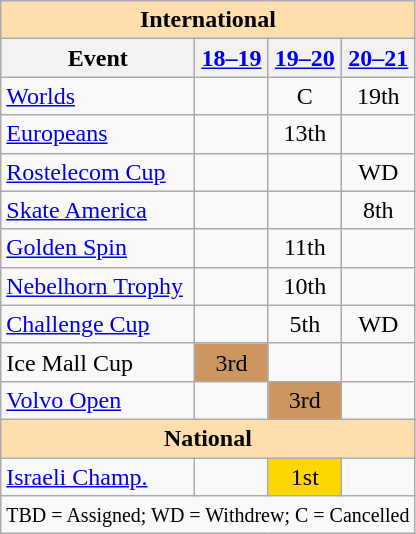<table class="wikitable" style="text-align:center">
<tr>
<th style="background-color: #ffdead; " colspan=4 align=center>International</th>
</tr>
<tr>
<th>Event</th>
<th><a href='#'>18–19</a></th>
<th><a href='#'>19–20</a></th>
<th><a href='#'>20–21</a></th>
</tr>
<tr>
<td align=left><a href='#'>Worlds</a></td>
<td></td>
<td>C</td>
<td>19th</td>
</tr>
<tr>
<td align=left><a href='#'>Europeans</a></td>
<td></td>
<td>13th</td>
<td></td>
</tr>
<tr>
<td align=left> <a href='#'>Rostelecom Cup</a></td>
<td></td>
<td></td>
<td>WD</td>
</tr>
<tr>
<td align=left> <a href='#'>Skate America</a></td>
<td></td>
<td></td>
<td>8th</td>
</tr>
<tr>
<td align=left> <a href='#'>Golden Spin</a></td>
<td></td>
<td>11th</td>
<td></td>
</tr>
<tr>
<td align=left> <a href='#'>Nebelhorn Trophy</a></td>
<td></td>
<td>10th</td>
<td></td>
</tr>
<tr>
<td align=left><a href='#'>Challenge Cup</a></td>
<td></td>
<td>5th</td>
<td>WD</td>
</tr>
<tr>
<td align=left>Ice Mall Cup</td>
<td bgcolor=cc966>3rd</td>
<td></td>
<td></td>
</tr>
<tr>
<td align=left><a href='#'>Volvo Open</a></td>
<td></td>
<td bgcolor=cc966>3rd</td>
<td></td>
</tr>
<tr>
<th style="background-color: #ffdead; " colspan=4 align=center>National</th>
</tr>
<tr>
<td align=left><a href='#'>Israeli Champ.</a></td>
<td></td>
<td bgcolor=gold>1st</td>
<td></td>
</tr>
<tr>
<td align=center colspan=4><small>TBD = Assigned; WD = Withdrew; C = Cancelled</small></td>
</tr>
</table>
